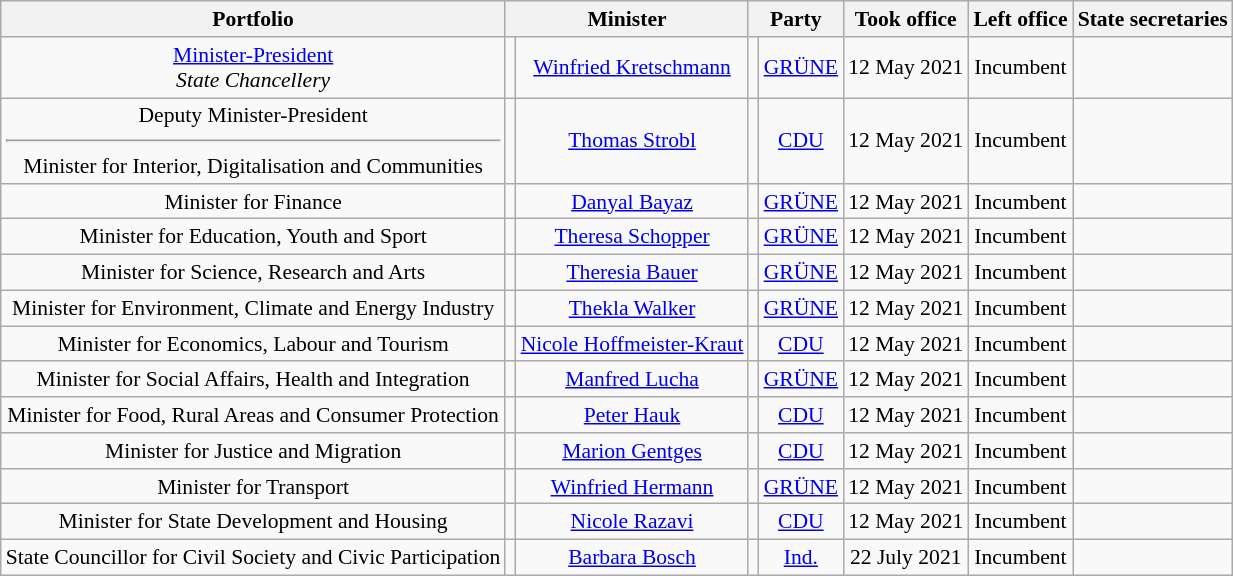<table class=wikitable style="text-align:center; font-size:90%">
<tr>
<th>Portfolio</th>
<th colspan=2>Minister</th>
<th colspan=2>Party</th>
<th>Took office</th>
<th>Left office</th>
<th>State secretaries</th>
</tr>
<tr>
<td><a href='#'>Minister-President</a><br><em>State Chancellery</em></td>
<td></td>
<td><a href='#'>Winfried Kretschmann</a><br></td>
<td bgcolor=></td>
<td><a href='#'>GRÜNE</a></td>
<td>12 May 2021</td>
<td>Incumbent</td>
<td></td>
</tr>
<tr>
<td>Deputy Minister-President<hr>Minister for Interior, Digitalisation and Communities</td>
<td></td>
<td><a href='#'>Thomas Strobl</a><br></td>
<td bgcolor=></td>
<td><a href='#'>CDU</a></td>
<td>12 May 2021</td>
<td>Incumbent</td>
<td></td>
</tr>
<tr>
<td>Minister for Finance</td>
<td></td>
<td><a href='#'>Danyal Bayaz</a><br></td>
<td bgcolor=></td>
<td><a href='#'>GRÜNE</a></td>
<td>12 May 2021</td>
<td>Incumbent</td>
<td></td>
</tr>
<tr>
<td>Minister for Education, Youth and Sport</td>
<td></td>
<td><a href='#'>Theresa Schopper</a><br></td>
<td bgcolor=></td>
<td><a href='#'>GRÜNE</a></td>
<td>12 May 2021</td>
<td>Incumbent</td>
<td></td>
</tr>
<tr>
<td>Minister for Science, Research and Arts</td>
<td></td>
<td><a href='#'>Theresia Bauer</a><br></td>
<td bgcolor=></td>
<td><a href='#'>GRÜNE</a></td>
<td>12 May 2021</td>
<td>Incumbent</td>
<td></td>
</tr>
<tr>
<td>Minister for Environment, Climate and Energy Industry</td>
<td></td>
<td><a href='#'>Thekla Walker</a><br></td>
<td bgcolor=></td>
<td><a href='#'>GRÜNE</a></td>
<td>12 May 2021</td>
<td>Incumbent</td>
<td></td>
</tr>
<tr>
<td>Minister for Economics, Labour and Tourism</td>
<td></td>
<td><a href='#'>Nicole Hoffmeister-Kraut</a><br></td>
<td bgcolor=></td>
<td><a href='#'>CDU</a></td>
<td>12 May 2021</td>
<td>Incumbent</td>
<td></td>
</tr>
<tr>
<td>Minister for Social Affairs, Health and Integration</td>
<td></td>
<td><a href='#'>Manfred Lucha</a><br></td>
<td bgcolor=></td>
<td><a href='#'>GRÜNE</a></td>
<td>12 May 2021</td>
<td>Incumbent</td>
<td></td>
</tr>
<tr>
<td>Minister for Food, Rural Areas and Consumer Protection</td>
<td></td>
<td><a href='#'>Peter Hauk</a><br></td>
<td bgcolor=></td>
<td><a href='#'>CDU</a></td>
<td>12 May 2021</td>
<td>Incumbent</td>
<td></td>
</tr>
<tr>
<td>Minister for Justice and Migration</td>
<td></td>
<td><a href='#'>Marion Gentges</a><br></td>
<td bgcolor=></td>
<td><a href='#'>CDU</a></td>
<td>12 May 2021</td>
<td>Incumbent</td>
<td></td>
</tr>
<tr>
<td>Minister for Transport</td>
<td></td>
<td><a href='#'>Winfried Hermann</a><br></td>
<td bgcolor=></td>
<td><a href='#'>GRÜNE</a></td>
<td>12 May 2021</td>
<td>Incumbent</td>
<td></td>
</tr>
<tr>
<td>Minister for State Development and Housing</td>
<td></td>
<td><a href='#'>Nicole Razavi</a><br></td>
<td bgcolor=></td>
<td><a href='#'>CDU</a></td>
<td>12 May 2021</td>
<td>Incumbent</td>
<td></td>
</tr>
<tr>
<td>State Councillor for Civil Society and Civic Participation</td>
<td></td>
<td><a href='#'>Barbara Bosch</a><br></td>
<td bgcolor=></td>
<td><a href='#'>Ind.</a></td>
<td>22 July 2021</td>
<td>Incumbent</td>
<td></td>
</tr>
</table>
